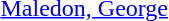<table>
<tr>
<td><a href='#'>Maledon, George</a></td>
<td></td>
</tr>
</table>
